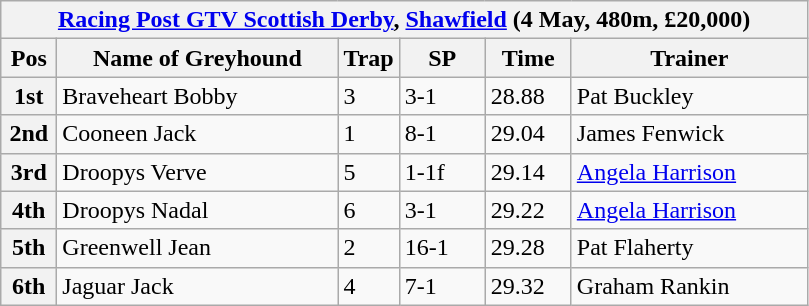<table class="wikitable">
<tr>
<th colspan="6"><a href='#'>Racing Post GTV Scottish Derby</a>, <a href='#'>Shawfield</a> (4 May, 480m, £20,000)</th>
</tr>
<tr>
<th width=30>Pos</th>
<th width=180>Name of Greyhound</th>
<th width=30>Trap</th>
<th width=50>SP</th>
<th width=50>Time</th>
<th width=150>Trainer</th>
</tr>
<tr>
<th>1st</th>
<td>Braveheart Bobby </td>
<td>3</td>
<td>3-1</td>
<td>28.88</td>
<td>Pat Buckley</td>
</tr>
<tr>
<th>2nd</th>
<td>Cooneen Jack</td>
<td>1</td>
<td>8-1</td>
<td>29.04</td>
<td>James Fenwick</td>
</tr>
<tr>
<th>3rd</th>
<td>Droopys Verve</td>
<td>5</td>
<td>1-1f</td>
<td>29.14</td>
<td><a href='#'>Angela Harrison</a></td>
</tr>
<tr>
<th>4th</th>
<td>Droopys Nadal</td>
<td>6</td>
<td>3-1</td>
<td>29.22</td>
<td><a href='#'>Angela Harrison</a></td>
</tr>
<tr>
<th>5th</th>
<td>Greenwell Jean</td>
<td>2</td>
<td>16-1</td>
<td>29.28</td>
<td>Pat Flaherty</td>
</tr>
<tr>
<th>6th</th>
<td>Jaguar Jack</td>
<td>4</td>
<td>7-1</td>
<td>29.32</td>
<td>Graham Rankin</td>
</tr>
</table>
